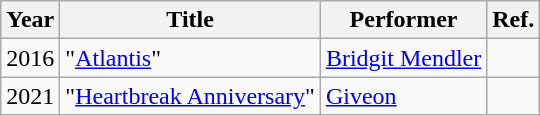<table class="wikitable sortable">
<tr>
<th>Year</th>
<th>Title</th>
<th>Performer</th>
<th>Ref.</th>
</tr>
<tr>
<td>2016</td>
<td>"<a href='#'>Atlantis</a>"</td>
<td><a href='#'>Bridgit Mendler</a></td>
<td></td>
</tr>
<tr>
<td>2021</td>
<td>"<a href='#'>Heartbreak Anniversary</a>"</td>
<td><a href='#'>Giveon</a></td>
<td></td>
</tr>
</table>
